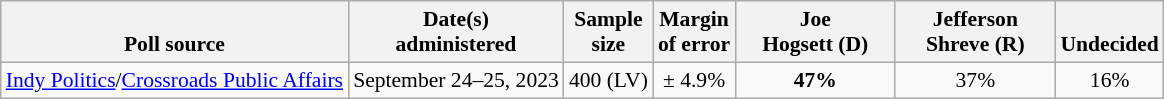<table class="wikitable" style="font-size:90%;text-align:center;">
<tr valign=bottom>
<th>Poll source</th>
<th>Date(s)<br>administered</th>
<th>Sample<br>size</th>
<th>Margin<br>of error</th>
<th style="width:100px;">Joe<br>Hogsett (D)</th>
<th style="width:100px;">Jefferson<br>Shreve (R)</th>
<th>Undecided</th>
</tr>
<tr>
<td style="text-align:left;"><a href='#'>Indy Politics</a>/<a href='#'>Crossroads Public Affairs </a></td>
<td>September 24–25, 2023</td>
<td>400 (LV)</td>
<td>± 4.9%</td>
<td><strong>47%</strong></td>
<td>37%</td>
<td>16%</td>
</tr>
</table>
